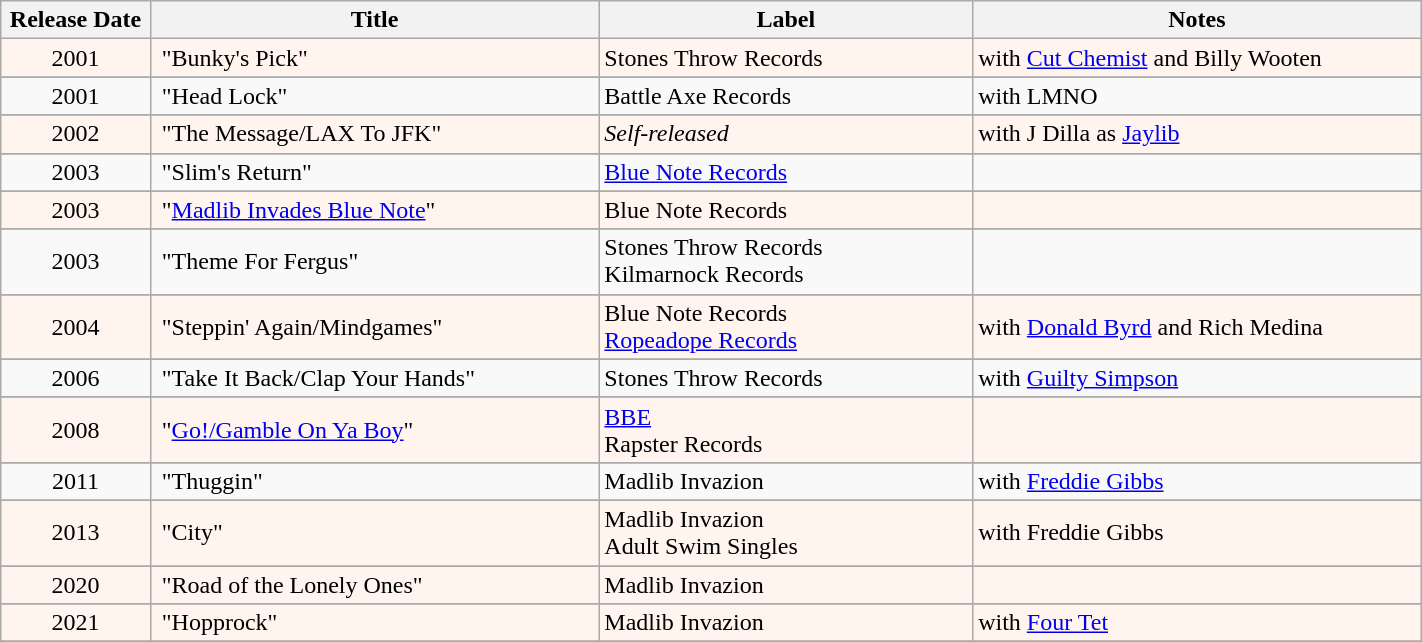<table class="wikitable" width="75%" style="margin-left:1em">
<tr>
<th width="10%">Release Date</th>
<th width="30%">Title</th>
<th width="25%">Label</th>
<th width="30%">Notes</th>
</tr>
<tr style="background:seashell">
<td style="text-align:center;">2001</td>
<td> "Bunky's Pick"</td>
<td>Stones Throw Records</td>
<td>with <a href='#'>Cut Chemist</a> and Billy Wooten</td>
</tr>
<tr>
</tr>
<tr>
<td style="text-align:center;">2001</td>
<td> "Head Lock"</td>
<td>Battle Axe Records</td>
<td>with LMNO</td>
</tr>
<tr>
</tr>
<tr style="background:seashell">
<td style="text-align:center;">2002</td>
<td> "The Message/LAX To JFK"</td>
<td><em>Self-released</em></td>
<td>with J Dilla as <a href='#'>Jaylib</a></td>
</tr>
<tr>
</tr>
<tr>
<td style="text-align:center;">2003</td>
<td> "Slim's Return"</td>
<td><a href='#'>Blue Note Records</a></td>
<td></td>
</tr>
<tr>
</tr>
<tr style="background:seashell">
<td style="text-align:center;">2003</td>
<td> "<a href='#'>Madlib Invades Blue Note</a>"</td>
<td>Blue Note Records</td>
<td></td>
</tr>
<tr>
</tr>
<tr>
<td style="text-align:center;">2003</td>
<td> "Theme For Fergus"</td>
<td>Stones Throw Records<br>Kilmarnock Records</td>
<td></td>
</tr>
<tr>
</tr>
<tr style="background:seashell">
<td style="text-align:center;">2004</td>
<td> "Steppin' Again/Mindgames"</td>
<td>Blue Note Records<br><a href='#'>Ropeadope Records</a></td>
<td>with <a href='#'>Donald Byrd</a> and Rich Medina</td>
</tr>
<tr>
</tr>
<tr>
<td style="text-align:center;">2006</td>
<td> "Take It Back/Clap Your Hands"</td>
<td>Stones Throw Records</td>
<td>with <a href='#'>Guilty Simpson</a></td>
</tr>
<tr>
</tr>
<tr style="background:seashell">
<td style="text-align:center;">2008</td>
<td> "<a href='#'>Go!/Gamble On Ya Boy</a>"</td>
<td><a href='#'>BBE</a><br>Rapster Records</td>
<td></td>
</tr>
<tr>
</tr>
<tr>
<td style="text-align:center;">2011</td>
<td> "Thuggin"</td>
<td>Madlib Invazion</td>
<td>with <a href='#'>Freddie Gibbs</a></td>
</tr>
<tr>
</tr>
<tr style="background:seashell">
<td style="text-align:center;">2013</td>
<td> "City"</td>
<td>Madlib Invazion<br>Adult Swim Singles</td>
<td>with Freddie Gibbs</td>
</tr>
<tr>
</tr>
<tr style="background:seashell">
<td style="text-align:center;">2020</td>
<td> "Road of the Lonely Ones"</td>
<td>Madlib Invazion</td>
<td></td>
</tr>
<tr>
</tr>
<tr style="background:seashell">
<td style="text-align:center;">2021</td>
<td> "Hopprock"</td>
<td>Madlib Invazion</td>
<td>with <a href='#'>Four Tet</a></td>
</tr>
<tr>
</tr>
</table>
